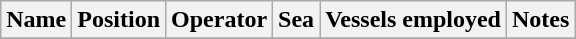<table class="wikitable">
<tr>
<th>Name</th>
<th>Position</th>
<th>Operator</th>
<th>Sea</th>
<th>Vessels employed</th>
<th>Notes</th>
</tr>
<tr>
</tr>
</table>
